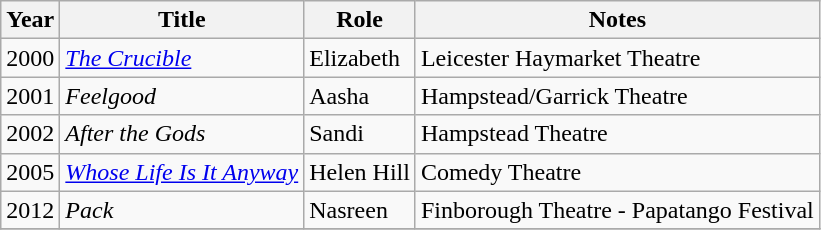<table class="wikitable sortable">
<tr>
<th>Year</th>
<th>Title</th>
<th>Role</th>
<th class=unsortable>Notes</th>
</tr>
<tr>
<td>2000</td>
<td><em><a href='#'>The Crucible</a></em></td>
<td>Elizabeth</td>
<td>Leicester Haymarket Theatre</td>
</tr>
<tr>
<td>2001</td>
<td><em>Feelgood</em></td>
<td>Aasha</td>
<td>Hampstead/Garrick Theatre</td>
</tr>
<tr>
<td>2002</td>
<td><em>After the Gods</em></td>
<td>Sandi</td>
<td>Hampstead Theatre</td>
</tr>
<tr>
<td>2005</td>
<td><em><a href='#'>Whose Life Is It Anyway</a></em></td>
<td>Helen Hill</td>
<td>Comedy Theatre</td>
</tr>
<tr>
<td>2012</td>
<td><em>Pack</em></td>
<td>Nasreen</td>
<td>Finborough Theatre - Papatango Festival</td>
</tr>
<tr>
</tr>
</table>
